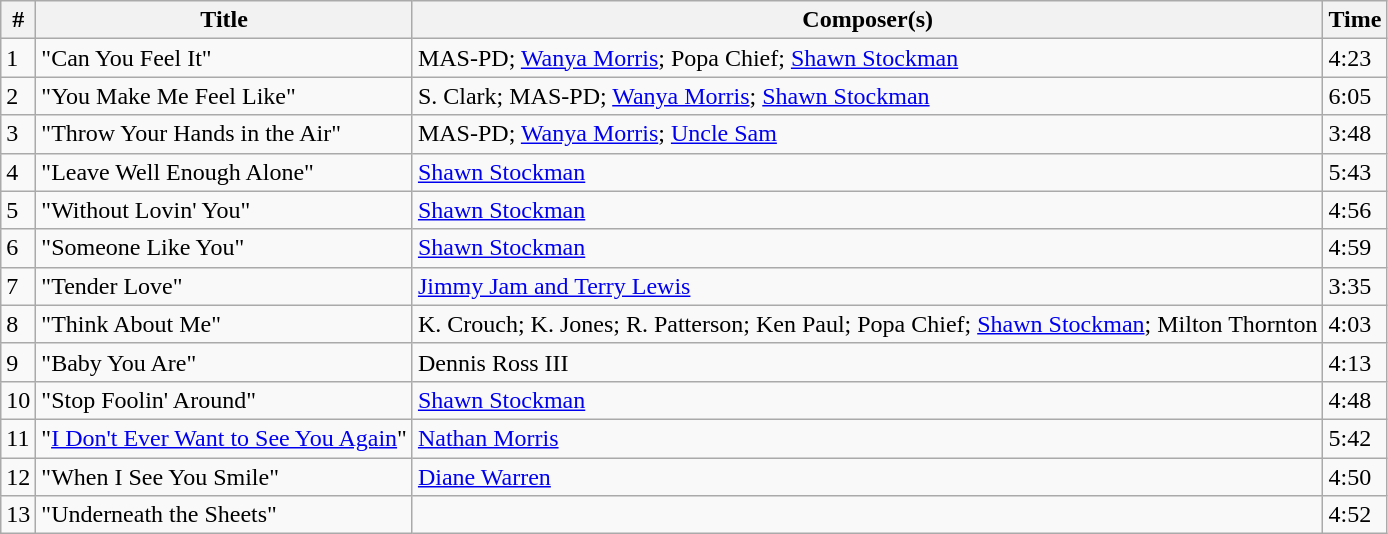<table class="wikitable">
<tr>
<th align="center">#</th>
<th align="center">Title</th>
<th align="center">Composer(s)</th>
<th align="center">Time</th>
</tr>
<tr>
<td>1</td>
<td>"Can You Feel It" </td>
<td>MAS-PD; <a href='#'>Wanya Morris</a>; Popa Chief; <a href='#'>Shawn Stockman</a></td>
<td>4:23</td>
</tr>
<tr>
<td>2</td>
<td>"You Make Me Feel Like"</td>
<td>S. Clark; MAS-PD; <a href='#'>Wanya Morris</a>; <a href='#'>Shawn Stockman</a></td>
<td>6:05</td>
</tr>
<tr>
<td>3</td>
<td>"Throw Your Hands in the Air"</td>
<td>MAS-PD; <a href='#'>Wanya Morris</a>; <a href='#'>Uncle Sam</a></td>
<td>3:48</td>
</tr>
<tr>
<td>4</td>
<td>"Leave Well Enough Alone"</td>
<td><a href='#'>Shawn Stockman</a></td>
<td>5:43</td>
</tr>
<tr>
<td>5</td>
<td>"Without Lovin' You"</td>
<td><a href='#'>Shawn Stockman</a></td>
<td>4:56</td>
</tr>
<tr>
<td>6</td>
<td>"Someone Like You"</td>
<td><a href='#'>Shawn Stockman</a></td>
<td>4:59</td>
</tr>
<tr>
<td>7</td>
<td>"Tender Love"</td>
<td><a href='#'>Jimmy Jam and Terry Lewis</a></td>
<td>3:35</td>
</tr>
<tr>
<td>8</td>
<td>"Think About Me" </td>
<td>K. Crouch; K. Jones; R. Patterson; Ken Paul; Popa Chief; <a href='#'>Shawn Stockman</a>; Milton Thornton</td>
<td>4:03</td>
</tr>
<tr>
<td>9</td>
<td>"Baby You Are"</td>
<td>Dennis Ross III</td>
<td>4:13</td>
</tr>
<tr>
<td>10</td>
<td>"Stop Foolin' Around"</td>
<td><a href='#'>Shawn Stockman</a></td>
<td>4:48</td>
</tr>
<tr>
<td>11</td>
<td>"<a href='#'>I Don't Ever Want to See You Again</a>"</td>
<td><a href='#'>Nathan Morris</a></td>
<td>5:42</td>
</tr>
<tr>
<td>12</td>
<td>"When I See You Smile" </td>
<td><a href='#'>Diane Warren</a></td>
<td>4:50</td>
</tr>
<tr>
<td>13</td>
<td>"Underneath the Sheets" </td>
<td></td>
<td>4:52</td>
</tr>
</table>
